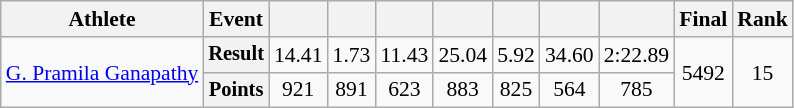<table class="wikitable" style="font-size:90%">
<tr>
<th>Athlete</th>
<th>Event</th>
<th></th>
<th></th>
<th></th>
<th></th>
<th></th>
<th></th>
<th></th>
<th>Final</th>
<th>Rank</th>
</tr>
<tr style=text-align:center>
<td rowspan=2 style=text-align:left><a href='#'>G. Pramila Ganapathy</a></td>
<th style="font-size:95%">Result</th>
<td>14.41</td>
<td>1.73</td>
<td>11.43</td>
<td>25.04</td>
<td>5.92</td>
<td>34.60</td>
<td>2:22.89</td>
<td rowspan=2>5492</td>
<td rowspan=2>15</td>
</tr>
<tr style=text-align:center>
<th style="font-size:95%">Points</th>
<td>921</td>
<td>891</td>
<td>623</td>
<td>883</td>
<td>825</td>
<td>564</td>
<td>785</td>
</tr>
</table>
